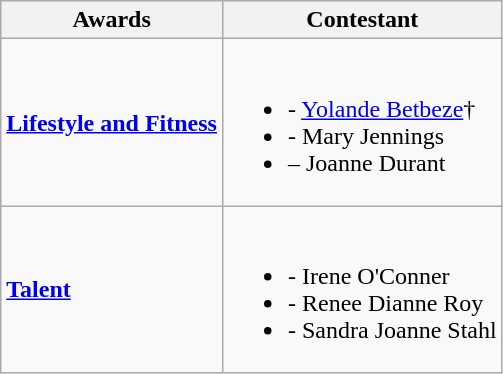<table class="wikitable">
<tr>
<th>Awards</th>
<th>Contestant</th>
</tr>
<tr>
<td><strong><a href='#'>Lifestyle and Fitness</a></strong></td>
<td><br><ul><li> - <a href='#'>Yolande Betbeze</a>†</li><li> - Mary Jennings</li><li> – Joanne Durant</li></ul></td>
</tr>
<tr>
<td><strong><a href='#'>Talent</a></strong></td>
<td><br><ul><li> - Irene O'Conner</li><li> - Renee Dianne Roy</li><li> - Sandra Joanne Stahl</li></ul></td>
</tr>
</table>
